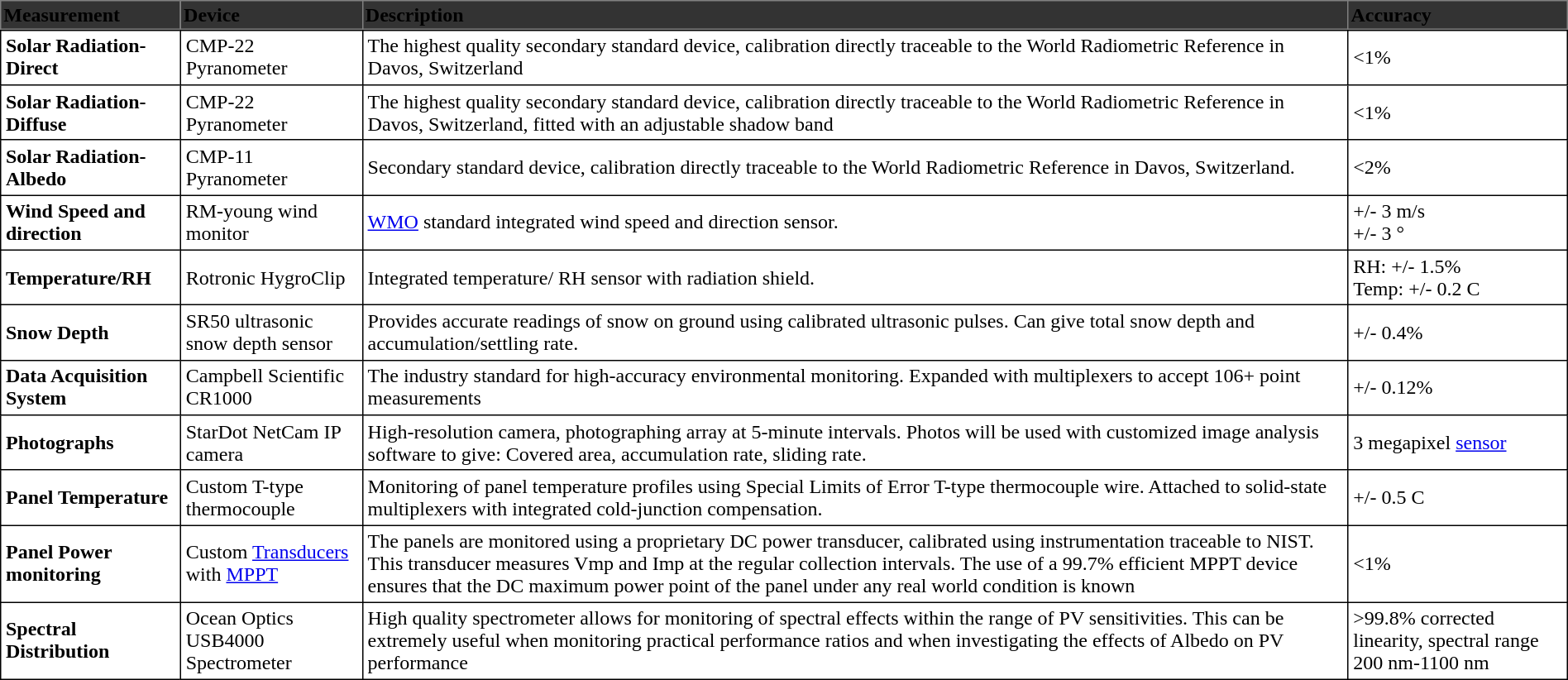<table style="border-spacing:0;">
<tr>
<td style="background-color:#333333;border-top:0.035cm solid #808080;border-bottom:0.035cm solid #808080;border-left:0.035cm solid #808080;border-right:none;padding:0.049cm;"><strong>Measurement</strong></td>
<td style="background-color:#333333;border-top:0.035cm solid #808080;border-bottom:0.035cm solid #808080;border-left:0.035cm solid #808080;border-right:none;padding:0.049cm;"><strong>Device</strong></td>
<td style="background-color:#333333;border-top:0.035cm solid #808080;border-bottom:0.035cm solid #808080;border-left:0.035cm solid #808080;border-right:none;padding:0.049cm;"><strong>Description</strong></td>
<td style="background-color:#333333;border:0.035cm solid #808080;padding:0.049cm;"><strong>Accuracy</strong></td>
</tr>
<tr>
<td style="border-top:0.002cm solid #000000;border-bottom:0.002cm solid #000000;border-left:0.002cm solid #000000;border-right:none;padding:0.097cm;"><strong>Solar Radiation-Direct</strong></td>
<td style="border-top:0.002cm solid #000000;border-bottom:0.002cm solid #000000;border-left:0.002cm solid #000000;border-right:none;padding:0.097cm;">CMP-22 Pyranometer</td>
<td style="border-top:0.002cm solid #000000;border-bottom:0.002cm solid #000000;border-left:0.002cm solid #000000;border-right:none;padding:0.097cm;">The highest quality secondary standard device, calibration directly traceable to the World Radiometric Reference in Davos, Switzerland</td>
<td style="border:0.002cm solid #000000;padding:0.097cm;"><1%</td>
</tr>
<tr>
<td style="border-top:none;border-bottom:0.002cm solid #000000;border-left:0.002cm solid #000000;border-right:none;padding:0.097cm;"><strong>Solar Radiation-Diffuse</strong></td>
<td style="border-top:none;border-bottom:0.002cm solid #000000;border-left:0.002cm solid #000000;border-right:none;padding:0.097cm;">CMP-22 Pyranometer</td>
<td style="border-top:none;border-bottom:0.002cm solid #000000;border-left:0.002cm solid #000000;border-right:none;padding:0.097cm;">The highest quality secondary standard device, calibration directly traceable to the World Radiometric Reference in Davos, Switzerland, fitted with an adjustable shadow band</td>
<td style="border-top:none;border-bottom:0.002cm solid #000000;border-left:0.002cm solid #000000;border-right:0.002cm solid #000000;padding:0.097cm;"><1%</td>
</tr>
<tr>
<td style="border-top:none;border-bottom:0.002cm solid #000000;border-left:0.002cm solid #000000;border-right:none;padding:0.097cm;"><strong>Solar Radiation-Albedo</strong></td>
<td style="border-top:none;border-bottom:0.002cm solid #000000;border-left:0.002cm solid #000000;border-right:none;padding:0.097cm;">CMP-11 Pyranometer</td>
<td style="border-top:none;border-bottom:0.002cm solid #000000;border-left:0.002cm solid #000000;border-right:none;padding:0.097cm;">Secondary standard device, calibration directly traceable to the World Radiometric Reference in Davos, Switzerland.</td>
<td style="border-top:none;border-bottom:0.002cm solid #000000;border-left:0.002cm solid #000000;border-right:0.002cm solid #000000;padding:0.097cm;"><2%</td>
</tr>
<tr>
<td style="border-top:none;border-bottom:0.002cm solid #000000;border-left:0.002cm solid #000000;border-right:none;padding:0.097cm;"><strong>Wind Speed and direction</strong></td>
<td style="border-top:none;border-bottom:0.002cm solid #000000;border-left:0.002cm solid #000000;border-right:none;padding:0.097cm;">RM-young wind monitor</td>
<td style="border-top:none;border-bottom:0.002cm solid #000000;border-left:0.002cm solid #000000;border-right:none;padding:0.097cm;"><a href='#'>WMO</a> standard integrated wind speed and direction sensor.</td>
<td style="border-top:none;border-bottom:0.002cm solid #000000;border-left:0.002cm solid #000000;border-right:0.002cm solid #000000;padding:0.097cm;">+/- 3 m/s<br>+/- 3 °</td>
</tr>
<tr>
<td style="border-top:none;border-bottom:0.002cm solid #000000;border-left:0.002cm solid #000000;border-right:none;padding:0.097cm;"><strong>Temperature/RH</strong></td>
<td style="border-top:none;border-bottom:0.002cm solid #000000;border-left:0.002cm solid #000000;border-right:none;padding:0.097cm;">Rotronic HygroClip</td>
<td style="border-top:none;border-bottom:0.002cm solid #000000;border-left:0.002cm solid #000000;border-right:none;padding:0.097cm;">Integrated temperature/ RH sensor with radiation shield.</td>
<td style="border-top:none;border-bottom:0.002cm solid #000000;border-left:0.002cm solid #000000;border-right:0.002cm solid #000000;padding:0.097cm;">RH: +/- 1.5%<br>Temp: +/- 0.2 C</td>
</tr>
<tr>
<td style="border-top:none;border-bottom:0.002cm solid #000000;border-left:0.002cm solid #000000;border-right:none;padding:0.097cm;"><strong>Snow Depth</strong></td>
<td style="border-top:none;border-bottom:0.002cm solid #000000;border-left:0.002cm solid #000000;border-right:none;padding:0.097cm;">SR50 ultrasonic snow depth sensor</td>
<td style="border-top:none;border-bottom:0.002cm solid #000000;border-left:0.002cm solid #000000;border-right:none;padding:0.097cm;">Provides accurate readings of snow on ground using calibrated ultrasonic pulses. Can give total snow depth and accumulation/settling rate.</td>
<td style="border-top:none;border-bottom:0.002cm solid #000000;border-left:0.002cm solid #000000;border-right:0.002cm solid #000000;padding:0.097cm;">+/- 0.4%</td>
</tr>
<tr>
<td style="border-top:none;border-bottom:0.002cm solid #000000;border-left:0.002cm solid #000000;border-right:none;padding:0.097cm;"><strong>Data Acquisition System</strong></td>
<td style="border-top:none;border-bottom:0.002cm solid #000000;border-left:0.002cm solid #000000;border-right:none;padding:0.097cm;">Campbell Scientific CR1000</td>
<td style="border-top:none;border-bottom:0.002cm solid #000000;border-left:0.002cm solid #000000;border-right:none;padding:0.097cm;">The industry standard for high-accuracy environmental monitoring. Expanded with multiplexers to accept 106+ point measurements</td>
<td style="border-top:none;border-bottom:0.002cm solid #000000;border-left:0.002cm solid #000000;border-right:0.002cm solid #000000;padding:0.097cm;">+/- 0.12%</td>
</tr>
<tr>
<td style="border-top:none;border-bottom:0.002cm solid #000000;border-left:0.002cm solid #000000;border-right:none;padding:0.097cm;"><strong>Photographs</strong></td>
<td style="border-top:none;border-bottom:0.002cm solid #000000;border-left:0.002cm solid #000000;border-right:none;padding:0.097cm;">StarDot NetCam IP camera</td>
<td style="border-top:none;border-bottom:0.002cm solid #000000;border-left:0.002cm solid #000000;border-right:none;padding:0.097cm;">High-resolution camera, photographing array at 5-minute intervals. Photos will be used with customized image analysis software to give: Covered area, accumulation rate, sliding rate.</td>
<td style="border-top:none;border-bottom:0.002cm solid #000000;border-left:0.002cm solid #000000;border-right:0.002cm solid #000000;padding:0.097cm;">3 megapixel <a href='#'>sensor</a></td>
</tr>
<tr>
<td style="border-top:none;border-bottom:0.002cm solid #000000;border-left:0.002cm solid #000000;border-right:none;padding:0.097cm;"><strong>Panel Temperature</strong></td>
<td style="border-top:none;border-bottom:0.002cm solid #000000;border-left:0.002cm solid #000000;border-right:none;padding:0.097cm;">Custom T-type thermocouple</td>
<td style="border-top:none;border-bottom:0.002cm solid #000000;border-left:0.002cm solid #000000;border-right:none;padding:0.097cm;">Monitoring of panel temperature profiles using Special Limits of Error T-type thermocouple wire. Attached to solid-state multiplexers with integrated cold-junction compensation.</td>
<td style="border-top:none;border-bottom:0.002cm solid #000000;border-left:0.002cm solid #000000;border-right:0.002cm solid #000000;padding:0.097cm;">+/- 0.5 C</td>
</tr>
<tr>
<td style="border-top:none;border-bottom:0.002cm solid #000000;border-left:0.002cm solid #000000;border-right:none;padding:0.097cm;"><strong>Panel Power monitoring</strong></td>
<td style="border-top:none;border-bottom:0.002cm solid #000000;border-left:0.002cm solid #000000;border-right:none;padding:0.097cm;">Custom <a href='#'>Transducers</a> with <a href='#'>MPPT</a></td>
<td style="border-top:none;border-bottom:0.002cm solid #000000;border-left:0.002cm solid #000000;border-right:none;padding:0.097cm;">The panels are monitored using a proprietary DC power transducer, calibrated using instrumentation traceable to NIST. This transducer measures Vmp and Imp at the regular collection intervals. The use of a 99.7% efficient MPPT device ensures that the DC maximum power point of the panel under any real world condition is known</td>
<td style="border-top:none;border-bottom:0.002cm solid #000000;border-left:0.002cm solid #000000;border-right:0.002cm solid #000000;padding:0.097cm;"><1%</td>
</tr>
<tr>
<td style="border-top:none;border-bottom:0.002cm solid #000000;border-left:0.002cm solid #000000;border-right:none;padding:0.097cm;"><strong>Spectral Distribution</strong></td>
<td style="border-top:none;border-bottom:0.002cm solid #000000;border-left:0.002cm solid #000000;border-right:none;padding:0.097cm;">Ocean Optics USB4000 Spectrometer</td>
<td style="border-top:none;border-bottom:0.002cm solid #000000;border-left:0.002cm solid #000000;border-right:none;padding:0.097cm;">High quality spectrometer allows for monitoring of spectral effects within the range of PV sensitivities. This can be extremely useful when monitoring practical performance ratios and when investigating the effects of Albedo on PV performance</td>
<td style="border-top:none;border-bottom:0.002cm solid #000000;border-left:0.002cm solid #000000;border-right:0.002cm solid #000000;padding:0.097cm;">>99.8% corrected linearity, spectral range 200 nm-1100 nm</td>
</tr>
</table>
